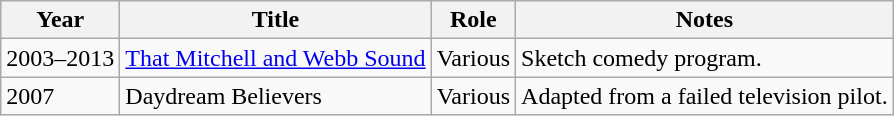<table class="wikitable">
<tr>
<th>Year</th>
<th>Title</th>
<th>Role</th>
<th>Notes</th>
</tr>
<tr>
<td>2003–2013</td>
<td><a href='#'>That Mitchell and Webb Sound</a></td>
<td>Various</td>
<td>Sketch comedy program.</td>
</tr>
<tr>
<td>2007</td>
<td>Daydream Believers</td>
<td>Various</td>
<td>Adapted from a failed television pilot.</td>
</tr>
</table>
